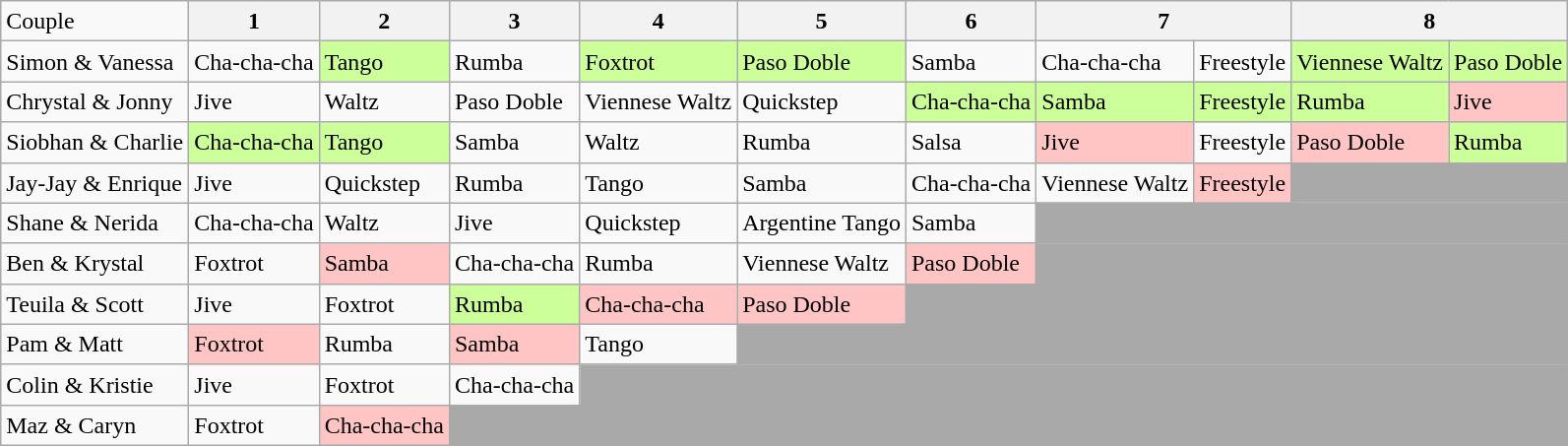<table class="wikitable" style="text-align:left; line-height:20px;">
<tr>
<td>Couple</td>
<th>1</th>
<th>2</th>
<th>3</th>
<th>4</th>
<th>5</th>
<th>6</th>
<th colspan=2>7</th>
<th colspan=2>8</th>
</tr>
<tr>
<td>Simon & Vanessa</td>
<td>Cha-cha-cha</td>
<td bgcolor="#ccff99">Tango</td>
<td>Rumba</td>
<td bgcolor="#ccff99">Foxtrot</td>
<td bgcolor="#ccff99">Paso Doble</td>
<td>Samba</td>
<td>Cha-cha-cha</td>
<td>Freestyle</td>
<td bgcolor="#ccff99">Viennese Waltz</td>
<td bgcolor="#ccff99">Paso Doble</td>
</tr>
<tr>
<td>Chrystal & Jonny</td>
<td>Jive</td>
<td>Waltz</td>
<td>Paso Doble</td>
<td>Viennese Waltz</td>
<td>Quickstep</td>
<td bgcolor="#ccff99">Cha-cha-cha</td>
<td bgcolor="#ccff99">Samba</td>
<td bgcolor="#ccff99">Freestyle</td>
<td bgcolor="#ccff99">Rumba</td>
<td bgcolor="#ffc5c5">Jive</td>
</tr>
<tr>
<td>Siobhan & Charlie</td>
<td bgcolor="#ccff99">Cha-cha-cha</td>
<td bgcolor="#ccff99">Tango</td>
<td>Samba</td>
<td>Waltz</td>
<td>Rumba</td>
<td>Salsa</td>
<td bgcolor="#ffc5c5">Jive</td>
<td>Freestyle</td>
<td bgcolor="#ffc5c5">Paso Doble</td>
<td bgcolor="#ccff99">Rumba</td>
</tr>
<tr>
<td>Jay-Jay & Enrique</td>
<td>Jive</td>
<td>Quickstep</td>
<td>Rumba</td>
<td>Tango</td>
<td>Samba</td>
<td>Cha-cha-cha</td>
<td>Viennese Waltz</td>
<td bgcolor="#ffc5c5">Freestyle</td>
<td colspan=2 bgcolor=darkgray></td>
</tr>
<tr>
<td>Shane & Nerida</td>
<td>Cha-cha-cha</td>
<td>Waltz</td>
<td>Jive</td>
<td>Quickstep</td>
<td>Argentine Tango</td>
<td>Samba</td>
<td colspan=6 bgcolor=darkgray></td>
</tr>
<tr>
<td>Ben & Krystal</td>
<td>Foxtrot</td>
<td bgcolor="#ffc5c5">Samba</td>
<td>Cha-cha-cha</td>
<td>Rumba</td>
<td>Viennese Waltz</td>
<td bgcolor="#ffc5c5">Paso Doble</td>
<td colspan=6 bgcolor=darkgray></td>
</tr>
<tr>
<td>Teuila & Scott</td>
<td>Jive</td>
<td>Foxtrot</td>
<td bgcolor="#ccff99">Rumba</td>
<td bgcolor="#ffc5c5">Cha-cha-cha</td>
<td bgcolor="#ffc5c5">Paso Doble</td>
<td colspan=7 bgcolor=darkgray></td>
</tr>
<tr>
<td>Pam & Matt</td>
<td bgcolor="#ffc5c5">Foxtrot</td>
<td>Rumba</td>
<td bgcolor="#ffc5c5">Samba</td>
<td>Tango</td>
<td colspan=8 bgcolor=darkgray></td>
</tr>
<tr>
<td>Colin & Kristie</td>
<td>Jive</td>
<td>Foxtrot</td>
<td>Cha-cha-cha</td>
<td colspan=9 bgcolor=darkgray></td>
</tr>
<tr>
<td>Maz & Caryn</td>
<td>Foxtrot</td>
<td bgcolor="#ffc5c5">Cha-cha-cha</td>
<td colspan=10 bgcolor=darkgray></td>
</tr>
</table>
